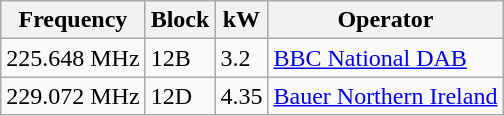<table class="wikitable sortable">
<tr>
<th>Frequency</th>
<th>Block</th>
<th>kW</th>
<th>Operator</th>
</tr>
<tr>
<td>225.648 MHz</td>
<td>12B</td>
<td>3.2</td>
<td><a href='#'>BBC National DAB</a></td>
</tr>
<tr>
<td>229.072 MHz</td>
<td>12D</td>
<td>4.35</td>
<td><a href='#'>Bauer Northern Ireland</a></td>
</tr>
</table>
